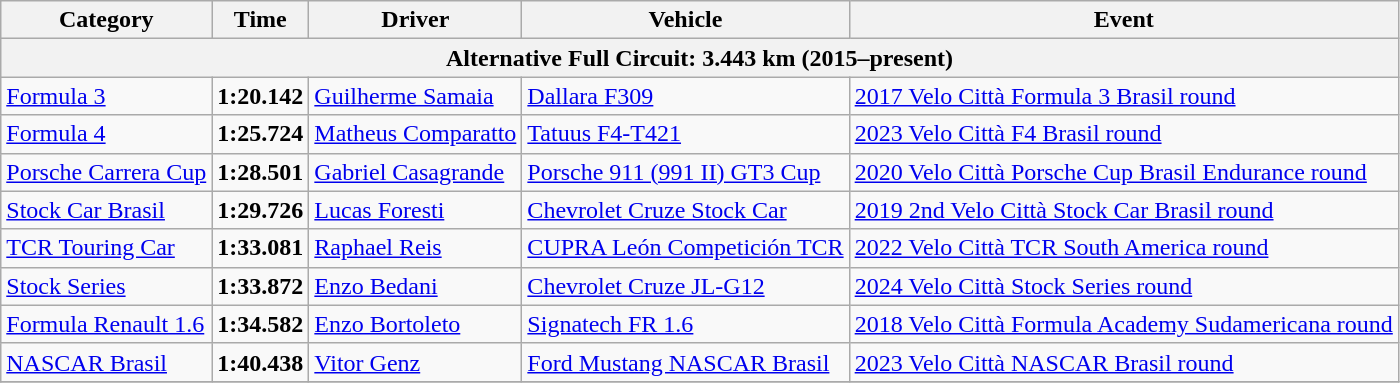<table class="wikitable">
<tr>
<th>Category</th>
<th>Time</th>
<th>Driver</th>
<th>Vehicle</th>
<th>Event</th>
</tr>
<tr>
<th colspan=5>Alternative Full Circuit: 3.443 km (2015–present)</th>
</tr>
<tr>
<td><a href='#'>Formula 3</a></td>
<td><strong>1:20.142</strong></td>
<td><a href='#'>Guilherme Samaia</a></td>
<td><a href='#'>Dallara F309</a></td>
<td><a href='#'>2017 Velo Città Formula 3 Brasil round</a></td>
</tr>
<tr>
<td><a href='#'>Formula 4</a></td>
<td><strong>1:25.724</strong></td>
<td><a href='#'>Matheus Comparatto</a></td>
<td><a href='#'>Tatuus F4-T421</a></td>
<td><a href='#'>2023 Velo Città F4 Brasil round</a></td>
</tr>
<tr>
<td><a href='#'>Porsche Carrera Cup</a></td>
<td><strong>1:28.501</strong></td>
<td><a href='#'>Gabriel Casagrande</a></td>
<td><a href='#'>Porsche 911 (991 II) GT3 Cup</a></td>
<td><a href='#'>2020 Velo Città Porsche Cup Brasil Endurance round</a></td>
</tr>
<tr>
<td><a href='#'>Stock Car Brasil</a></td>
<td><strong>1:29.726</strong></td>
<td><a href='#'>Lucas Foresti</a></td>
<td><a href='#'>Chevrolet Cruze Stock Car</a></td>
<td><a href='#'>2019 2nd Velo Città Stock Car Brasil round</a></td>
</tr>
<tr>
<td><a href='#'>TCR Touring Car</a></td>
<td><strong>1:33.081</strong></td>
<td><a href='#'>Raphael Reis</a></td>
<td><a href='#'>CUPRA León Competición TCR</a></td>
<td><a href='#'>2022 Velo Città TCR South America round</a></td>
</tr>
<tr>
<td><a href='#'>Stock Series</a></td>
<td><strong>1:33.872</strong></td>
<td><a href='#'>Enzo Bedani</a></td>
<td><a href='#'>Chevrolet Cruze JL-G12</a></td>
<td><a href='#'>2024 Velo Città Stock Series round</a></td>
</tr>
<tr>
<td><a href='#'>Formula Renault 1.6</a></td>
<td><strong>1:34.582</strong></td>
<td><a href='#'>Enzo Bortoleto</a></td>
<td><a href='#'>Signatech FR 1.6</a></td>
<td><a href='#'>2018 Velo Città Formula Academy Sudamericana round</a></td>
</tr>
<tr>
<td><a href='#'>NASCAR Brasil</a></td>
<td><strong>1:40.438</strong></td>
<td><a href='#'>Vitor Genz</a></td>
<td><a href='#'>Ford Mustang NASCAR Brasil</a></td>
<td><a href='#'>2023 Velo Città NASCAR Brasil round</a></td>
</tr>
<tr>
</tr>
</table>
